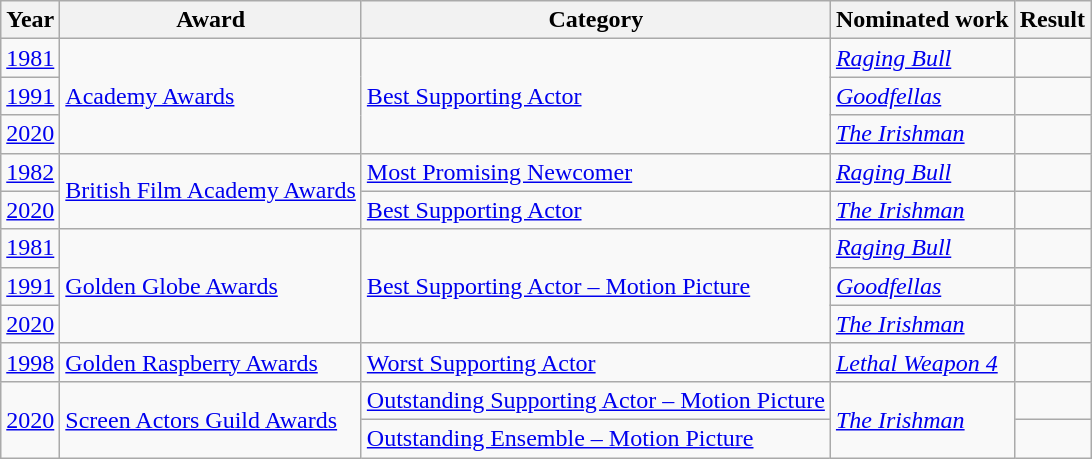<table class="wikitable">
<tr>
<th>Year</th>
<th>Award</th>
<th>Category</th>
<th>Nominated work</th>
<th>Result</th>
</tr>
<tr>
<td><a href='#'>1981</a></td>
<td rowspan=3><a href='#'>Academy Awards</a></td>
<td rowspan="3"><a href='#'>Best Supporting Actor</a></td>
<td><em><a href='#'>Raging Bull</a></em></td>
<td></td>
</tr>
<tr>
<td><a href='#'>1991</a></td>
<td><em><a href='#'>Goodfellas</a></em></td>
<td></td>
</tr>
<tr>
<td><a href='#'>2020</a></td>
<td><em><a href='#'>The Irishman</a></em></td>
<td></td>
</tr>
<tr>
<td><a href='#'>1982</a></td>
<td rowspan=2><a href='#'>British Film Academy Awards</a></td>
<td><a href='#'>Most Promising Newcomer</a></td>
<td><em><a href='#'>Raging Bull</a></em></td>
<td></td>
</tr>
<tr>
<td><a href='#'>2020</a></td>
<td><a href='#'>Best Supporting Actor</a></td>
<td><em><a href='#'>The Irishman</a></em></td>
<td></td>
</tr>
<tr>
<td><a href='#'>1981</a></td>
<td rowspan=3><a href='#'>Golden Globe Awards</a></td>
<td rowspan="3"><a href='#'>Best Supporting Actor – Motion Picture</a></td>
<td><em><a href='#'>Raging Bull</a></em></td>
<td></td>
</tr>
<tr>
<td><a href='#'>1991</a></td>
<td><em><a href='#'>Goodfellas</a></em></td>
<td></td>
</tr>
<tr>
<td><a href='#'>2020</a></td>
<td><em><a href='#'>The Irishman</a></em></td>
<td></td>
</tr>
<tr>
<td><a href='#'>1998</a></td>
<td rowspan=1><a href='#'>Golden Raspberry Awards</a></td>
<td rowspan="1"><a href='#'>Worst Supporting Actor</a></td>
<td><em><a href='#'>Lethal Weapon 4</a></em></td>
<td></td>
</tr>
<tr>
<td rowspan="2"><a href='#'>2020</a></td>
<td rowspan=2><a href='#'>Screen Actors Guild Awards</a></td>
<td><a href='#'>Outstanding Supporting Actor – Motion Picture</a></td>
<td rowspan="2"><em><a href='#'>The Irishman</a></em></td>
<td></td>
</tr>
<tr>
<td><a href='#'>Outstanding Ensemble – Motion Picture</a></td>
<td></td>
</tr>
</table>
